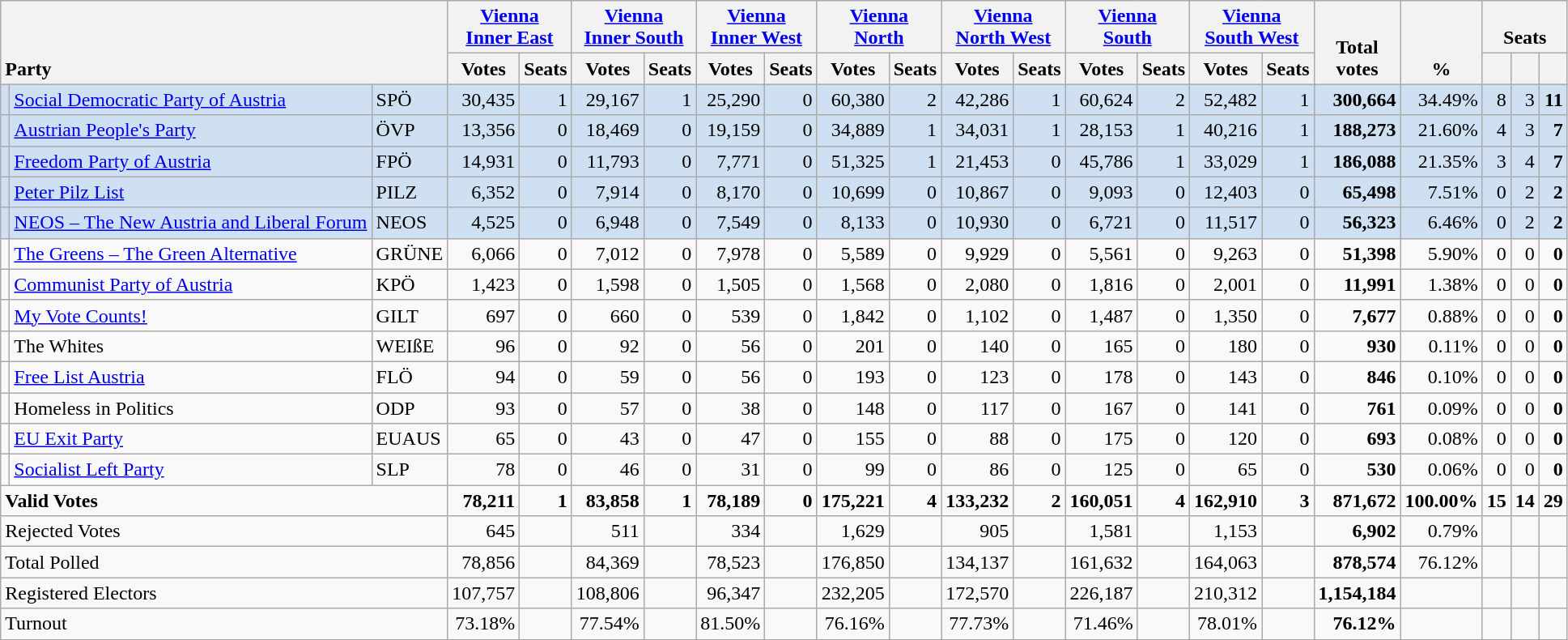<table class="wikitable" border="1" style="text-align:right;">
<tr>
<th style="text-align:left;" valign=bottom rowspan=2 colspan=3>Party</th>
<th align=center valign=bottom colspan=2><a href='#'>Vienna<br>Inner East</a></th>
<th align=center valign=bottom colspan=2><a href='#'>Vienna<br>Inner South</a></th>
<th align=center valign=bottom colspan=2><a href='#'>Vienna<br>Inner West</a></th>
<th align=center valign=bottom colspan=2><a href='#'>Vienna<br>North</a></th>
<th align=center valign=bottom colspan=2><a href='#'>Vienna<br>North West</a></th>
<th align=center valign=bottom colspan=2><a href='#'>Vienna<br>South</a></th>
<th align=center valign=bottom colspan=2><a href='#'>Vienna<br>South West</a></th>
<th align=center valign=bottom rowspan=2 width="50">Total<br>votes</th>
<th align=center valign=bottom rowspan=2 width="50">%</th>
<th align=center valign=bottom colspan=3>Seats</th>
</tr>
<tr>
<th>Votes</th>
<th>Seats</th>
<th>Votes</th>
<th>Seats</th>
<th>Votes</th>
<th>Seats</th>
<th>Votes</th>
<th>Seats</th>
<th>Votes</th>
<th>Seats</th>
<th>Votes</th>
<th>Seats</th>
<th>Votes</th>
<th>Seats</th>
<th align=center valign=bottom width="20"><small></small></th>
<th align=center valign=bottom width="20"><small></small></th>
<th align=center valign=bottom width="20"><small></small></th>
</tr>
<tr style="background:#CEE0F2;">
<td></td>
<td align=left><a href='#'>Social Democratic Party of Austria</a></td>
<td align=left>SPÖ</td>
<td>30,435</td>
<td>1</td>
<td>29,167</td>
<td>1</td>
<td>25,290</td>
<td>0</td>
<td>60,380</td>
<td>2</td>
<td>42,286</td>
<td>1</td>
<td>60,624</td>
<td>2</td>
<td>52,482</td>
<td>1</td>
<td><strong>300,664</strong></td>
<td>34.49%</td>
<td>8</td>
<td>3</td>
<td><strong>11</strong></td>
</tr>
<tr style="background:#CEE0F2;">
<td></td>
<td align=left><a href='#'>Austrian People's Party</a></td>
<td align=left>ÖVP</td>
<td>13,356</td>
<td>0</td>
<td>18,469</td>
<td>0</td>
<td>19,159</td>
<td>0</td>
<td>34,889</td>
<td>1</td>
<td>34,031</td>
<td>1</td>
<td>28,153</td>
<td>1</td>
<td>40,216</td>
<td>1</td>
<td><strong>188,273</strong></td>
<td>21.60%</td>
<td>4</td>
<td>3</td>
<td><strong>7</strong></td>
</tr>
<tr style="background:#CEE0F2;">
<td></td>
<td align=left><a href='#'>Freedom Party of Austria</a></td>
<td align=left>FPÖ</td>
<td>14,931</td>
<td>0</td>
<td>11,793</td>
<td>0</td>
<td>7,771</td>
<td>0</td>
<td>51,325</td>
<td>1</td>
<td>21,453</td>
<td>0</td>
<td>45,786</td>
<td>1</td>
<td>33,029</td>
<td>1</td>
<td><strong>186,088</strong></td>
<td>21.35%</td>
<td>3</td>
<td>4</td>
<td><strong>7</strong></td>
</tr>
<tr style="background:#CEE0F2;">
<td></td>
<td align=left><a href='#'>Peter Pilz List</a></td>
<td align=left>PILZ</td>
<td>6,352</td>
<td>0</td>
<td>7,914</td>
<td>0</td>
<td>8,170</td>
<td>0</td>
<td>10,699</td>
<td>0</td>
<td>10,867</td>
<td>0</td>
<td>9,093</td>
<td>0</td>
<td>12,403</td>
<td>0</td>
<td><strong>65,498</strong></td>
<td>7.51%</td>
<td>0</td>
<td>2</td>
<td><strong>2</strong></td>
</tr>
<tr style="background:#CEE0F2;">
<td></td>
<td align=left style="white-space: nowrap;"><a href='#'>NEOS – The New Austria and Liberal Forum</a></td>
<td align=left>NEOS</td>
<td>4,525</td>
<td>0</td>
<td>6,948</td>
<td>0</td>
<td>7,549</td>
<td>0</td>
<td>8,133</td>
<td>0</td>
<td>10,930</td>
<td>0</td>
<td>6,721</td>
<td>0</td>
<td>11,517</td>
<td>0</td>
<td><strong>56,323</strong></td>
<td>6.46%</td>
<td>0</td>
<td>2</td>
<td><strong>2</strong></td>
</tr>
<tr>
<td></td>
<td align=left><a href='#'>The Greens – The Green Alternative</a></td>
<td align=left>GRÜNE</td>
<td>6,066</td>
<td>0</td>
<td>7,012</td>
<td>0</td>
<td>7,978</td>
<td>0</td>
<td>5,589</td>
<td>0</td>
<td>9,929</td>
<td>0</td>
<td>5,561</td>
<td>0</td>
<td>9,263</td>
<td>0</td>
<td><strong>51,398</strong></td>
<td>5.90%</td>
<td>0</td>
<td>0</td>
<td><strong>0</strong></td>
</tr>
<tr>
<td></td>
<td align=left><a href='#'>Communist Party of Austria</a></td>
<td align=left>KPÖ</td>
<td>1,423</td>
<td>0</td>
<td>1,598</td>
<td>0</td>
<td>1,505</td>
<td>0</td>
<td>1,568</td>
<td>0</td>
<td>2,080</td>
<td>0</td>
<td>1,816</td>
<td>0</td>
<td>2,001</td>
<td>0</td>
<td><strong>11,991</strong></td>
<td>1.38%</td>
<td>0</td>
<td>0</td>
<td><strong>0</strong></td>
</tr>
<tr>
<td></td>
<td align=left><a href='#'>My Vote Counts!</a></td>
<td align=left>GILT</td>
<td>697</td>
<td>0</td>
<td>660</td>
<td>0</td>
<td>539</td>
<td>0</td>
<td>1,842</td>
<td>0</td>
<td>1,102</td>
<td>0</td>
<td>1,487</td>
<td>0</td>
<td>1,350</td>
<td>0</td>
<td><strong>7,677</strong></td>
<td>0.88%</td>
<td>0</td>
<td>0</td>
<td><strong>0</strong></td>
</tr>
<tr>
<td></td>
<td align=left>The Whites</td>
<td align=left>WEIßE</td>
<td>96</td>
<td>0</td>
<td>92</td>
<td>0</td>
<td>56</td>
<td>0</td>
<td>201</td>
<td>0</td>
<td>140</td>
<td>0</td>
<td>165</td>
<td>0</td>
<td>180</td>
<td>0</td>
<td><strong>930</strong></td>
<td>0.11%</td>
<td>0</td>
<td>0</td>
<td><strong>0</strong></td>
</tr>
<tr>
<td></td>
<td align=left><a href='#'>Free List Austria</a></td>
<td align=left>FLÖ</td>
<td>94</td>
<td>0</td>
<td>59</td>
<td>0</td>
<td>56</td>
<td>0</td>
<td>193</td>
<td>0</td>
<td>123</td>
<td>0</td>
<td>178</td>
<td>0</td>
<td>143</td>
<td>0</td>
<td><strong>846</strong></td>
<td>0.10%</td>
<td>0</td>
<td>0</td>
<td><strong>0</strong></td>
</tr>
<tr>
<td></td>
<td align=left>Homeless in Politics</td>
<td align=left>ODP</td>
<td>93</td>
<td>0</td>
<td>57</td>
<td>0</td>
<td>38</td>
<td>0</td>
<td>148</td>
<td>0</td>
<td>117</td>
<td>0</td>
<td>167</td>
<td>0</td>
<td>141</td>
<td>0</td>
<td><strong>761</strong></td>
<td>0.09%</td>
<td>0</td>
<td>0</td>
<td><strong>0</strong></td>
</tr>
<tr>
<td></td>
<td align=left><a href='#'>EU Exit Party</a></td>
<td align=left>EUAUS</td>
<td>65</td>
<td>0</td>
<td>43</td>
<td>0</td>
<td>47</td>
<td>0</td>
<td>155</td>
<td>0</td>
<td>88</td>
<td>0</td>
<td>175</td>
<td>0</td>
<td>120</td>
<td>0</td>
<td><strong>693</strong></td>
<td>0.08%</td>
<td>0</td>
<td>0</td>
<td><strong>0</strong></td>
</tr>
<tr>
<td></td>
<td align=left><a href='#'>Socialist Left Party</a></td>
<td align=left>SLP</td>
<td>78</td>
<td>0</td>
<td>46</td>
<td>0</td>
<td>31</td>
<td>0</td>
<td>99</td>
<td>0</td>
<td>86</td>
<td>0</td>
<td>125</td>
<td>0</td>
<td>65</td>
<td>0</td>
<td><strong>530</strong></td>
<td>0.06%</td>
<td>0</td>
<td>0</td>
<td><strong>0</strong></td>
</tr>
<tr style="font-weight:bold">
<td align=left colspan=3>Valid Votes</td>
<td>78,211</td>
<td>1</td>
<td>83,858</td>
<td>1</td>
<td>78,189</td>
<td>0</td>
<td>175,221</td>
<td>4</td>
<td>133,232</td>
<td>2</td>
<td>160,051</td>
<td>4</td>
<td>162,910</td>
<td>3</td>
<td>871,672</td>
<td>100.00%</td>
<td>15</td>
<td>14</td>
<td>29</td>
</tr>
<tr>
<td align=left colspan=3>Rejected Votes</td>
<td>645</td>
<td></td>
<td>511</td>
<td></td>
<td>334</td>
<td></td>
<td>1,629</td>
<td></td>
<td>905</td>
<td></td>
<td>1,581</td>
<td></td>
<td>1,153</td>
<td></td>
<td><strong>6,902</strong></td>
<td>0.79%</td>
<td></td>
<td></td>
<td></td>
</tr>
<tr>
<td align=left colspan=3>Total Polled</td>
<td>78,856</td>
<td></td>
<td>84,369</td>
<td></td>
<td>78,523</td>
<td></td>
<td>176,850</td>
<td></td>
<td>134,137</td>
<td></td>
<td>161,632</td>
<td></td>
<td>164,063</td>
<td></td>
<td><strong>878,574</strong></td>
<td>76.12%</td>
<td></td>
<td></td>
<td></td>
</tr>
<tr>
<td align=left colspan=3>Registered Electors</td>
<td>107,757</td>
<td></td>
<td>108,806</td>
<td></td>
<td>96,347</td>
<td></td>
<td>232,205</td>
<td></td>
<td>172,570</td>
<td></td>
<td>226,187</td>
<td></td>
<td>210,312</td>
<td></td>
<td><strong>1,154,184</strong></td>
<td></td>
<td></td>
<td></td>
<td></td>
</tr>
<tr>
<td align=left colspan=3>Turnout</td>
<td>73.18%</td>
<td></td>
<td>77.54%</td>
<td></td>
<td>81.50%</td>
<td></td>
<td>76.16%</td>
<td></td>
<td>77.73%</td>
<td></td>
<td>71.46%</td>
<td></td>
<td>78.01%</td>
<td></td>
<td><strong>76.12%</strong></td>
<td></td>
<td></td>
<td></td>
<td></td>
</tr>
</table>
